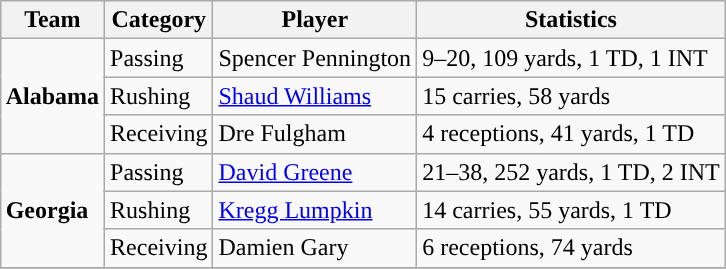<table class="wikitable" style="float: right;">
<tr>
<th>Team</th>
<th>Category</th>
<th>Player</th>
<th>Statistics</th>
</tr>
<tr>
<td rowspan=3><strong>Alabama</strong></td>
<td>Passing</td>
<td>Spencer Pennington</td>
<td>9–20, 109 yards, 1 TD, 1 INT</td>
</tr>
<tr>
<td>Rushing</td>
<td><a href='#'>Shaud Williams</a></td>
<td>15 carries, 58 yards</td>
</tr>
<tr>
<td>Receiving</td>
<td>Dre Fulgham</td>
<td>4 receptions, 41 yards, 1 TD</td>
</tr>
<tr>
<td rowspan=3><strong>Georgia</strong></td>
<td>Passing</td>
<td><a href='#'>David Greene</a></td>
<td>21–38, 252 yards, 1 TD, 2 INT</td>
</tr>
<tr>
<td>Rushing</td>
<td><a href='#'>Kregg Lumpkin</a></td>
<td>14 carries, 55 yards, 1 TD</td>
</tr>
<tr>
<td>Receiving</td>
<td>Damien Gary</td>
<td>6 receptions, 74 yards</td>
</tr>
<tr>
</tr>
</table>
